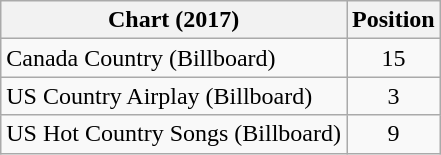<table class="wikitable sortable">
<tr>
<th scope="col">Chart (2017)</th>
<th scope="col">Position</th>
</tr>
<tr>
<td>Canada Country (Billboard)</td>
<td align="center">15</td>
</tr>
<tr>
<td>US Country Airplay (Billboard)</td>
<td align="center">3</td>
</tr>
<tr>
<td>US Hot Country Songs (Billboard)</td>
<td align="center">9</td>
</tr>
</table>
